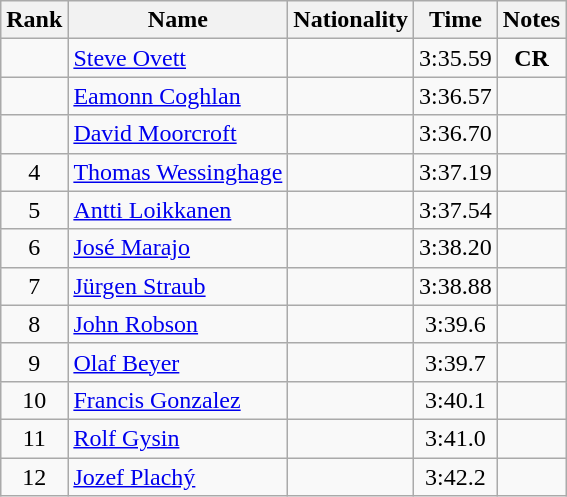<table class="wikitable sortable" style="text-align:center">
<tr>
<th>Rank</th>
<th>Name</th>
<th>Nationality</th>
<th>Time</th>
<th>Notes</th>
</tr>
<tr>
<td></td>
<td align=left><a href='#'>Steve Ovett</a></td>
<td align=left></td>
<td>3:35.59</td>
<td><strong>CR</strong></td>
</tr>
<tr>
<td></td>
<td align=left><a href='#'>Eamonn Coghlan</a></td>
<td align=left></td>
<td>3:36.57</td>
<td></td>
</tr>
<tr>
<td></td>
<td align=left><a href='#'>David Moorcroft</a></td>
<td align=left></td>
<td>3:36.70</td>
<td></td>
</tr>
<tr>
<td>4</td>
<td align=left><a href='#'>Thomas Wessinghage</a></td>
<td align=left></td>
<td>3:37.19</td>
<td></td>
</tr>
<tr>
<td>5</td>
<td align=left><a href='#'>Antti Loikkanen</a></td>
<td align=left></td>
<td>3:37.54</td>
<td></td>
</tr>
<tr>
<td>6</td>
<td align=left><a href='#'>José Marajo</a></td>
<td align=left></td>
<td>3:38.20</td>
<td></td>
</tr>
<tr>
<td>7</td>
<td align=left><a href='#'>Jürgen Straub</a></td>
<td align=left></td>
<td>3:38.88</td>
<td></td>
</tr>
<tr>
<td>8</td>
<td align=left><a href='#'>John Robson</a></td>
<td align=left></td>
<td>3:39.6</td>
<td></td>
</tr>
<tr>
<td>9</td>
<td align=left><a href='#'>Olaf Beyer</a></td>
<td align=left></td>
<td>3:39.7</td>
<td></td>
</tr>
<tr>
<td>10</td>
<td align=left><a href='#'>Francis Gonzalez</a></td>
<td align=left></td>
<td>3:40.1</td>
<td></td>
</tr>
<tr>
<td>11</td>
<td align=left><a href='#'>Rolf Gysin</a></td>
<td align=left></td>
<td>3:41.0</td>
<td></td>
</tr>
<tr>
<td>12</td>
<td align=left><a href='#'>Jozef Plachý</a></td>
<td align=left></td>
<td>3:42.2</td>
<td></td>
</tr>
</table>
